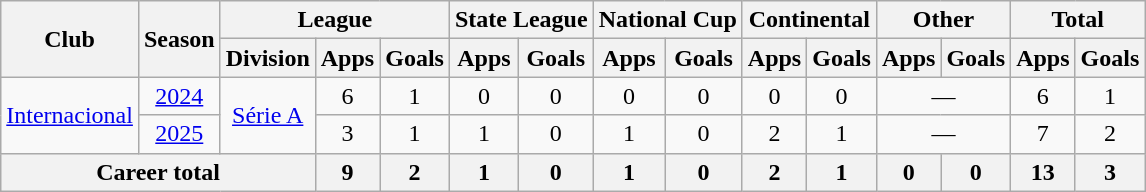<table class="wikitable" style="text-align:center">
<tr>
<th rowspan="2">Club</th>
<th rowspan="2">Season</th>
<th colspan="3">League</th>
<th colspan="2">State League</th>
<th colspan="2">National Cup</th>
<th colspan="2">Continental</th>
<th colspan="2">Other</th>
<th colspan="2">Total</th>
</tr>
<tr>
<th>Division</th>
<th>Apps</th>
<th>Goals</th>
<th>Apps</th>
<th>Goals</th>
<th>Apps</th>
<th>Goals</th>
<th>Apps</th>
<th>Goals</th>
<th>Apps</th>
<th>Goals</th>
<th>Apps</th>
<th>Goals</th>
</tr>
<tr>
<td rowspan="2"><a href='#'>Internacional</a></td>
<td><a href='#'>2024</a></td>
<td rowspan="2"><a href='#'>Série A</a></td>
<td>6</td>
<td>1</td>
<td>0</td>
<td>0</td>
<td>0</td>
<td>0</td>
<td>0</td>
<td>0</td>
<td colspan="2">—</td>
<td>6</td>
<td>1</td>
</tr>
<tr>
<td><a href='#'>2025</a></td>
<td>3</td>
<td>1</td>
<td>1</td>
<td>0</td>
<td>1</td>
<td>0</td>
<td>2</td>
<td>1</td>
<td colspan="2">—</td>
<td>7</td>
<td>2</td>
</tr>
<tr>
<th colspan="3">Career total</th>
<th>9</th>
<th>2</th>
<th>1</th>
<th>0</th>
<th>1</th>
<th>0</th>
<th>2</th>
<th>1</th>
<th>0</th>
<th>0</th>
<th>13</th>
<th>3</th>
</tr>
</table>
